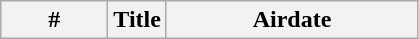<table class="wikitable plainrowheaders">
<tr>
<th style="width:4em;">#</th>
<th>Title</th>
<th style="width:10em;">Airdate<br>














































</th>
</tr>
</table>
